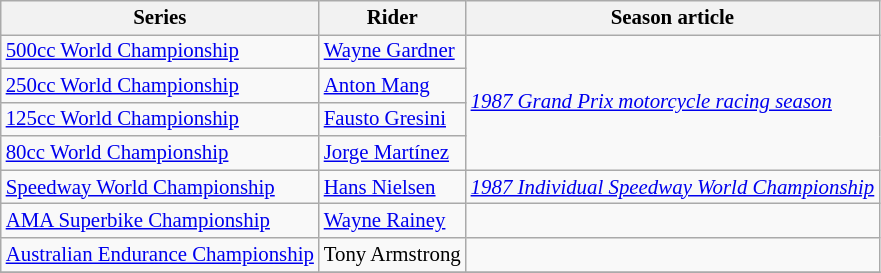<table class="wikitable" style="font-size: 87%;">
<tr>
<th>Series</th>
<th>Rider</th>
<th>Season article</th>
</tr>
<tr>
<td><a href='#'>500cc World Championship</a></td>
<td> <a href='#'>Wayne Gardner</a></td>
<td rowspan=4><em><a href='#'>1987 Grand Prix motorcycle racing season</a></em></td>
</tr>
<tr>
<td><a href='#'>250cc World Championship</a></td>
<td> <a href='#'>Anton Mang</a></td>
</tr>
<tr>
<td><a href='#'>125cc World Championship</a></td>
<td> <a href='#'>Fausto Gresini</a></td>
</tr>
<tr>
<td><a href='#'>80cc World Championship</a></td>
<td> <a href='#'>Jorge Martínez</a></td>
</tr>
<tr>
<td><a href='#'>Speedway World Championship</a></td>
<td> <a href='#'>Hans Nielsen</a></td>
<td><em><a href='#'>1987 Individual Speedway World Championship</a></em></td>
</tr>
<tr>
<td><a href='#'>AMA Superbike Championship</a></td>
<td> <a href='#'>Wayne Rainey</a></td>
<td></td>
</tr>
<tr>
<td><a href='#'>Australian Endurance Championship</a></td>
<td> Tony Armstrong</td>
<td></td>
</tr>
<tr>
</tr>
</table>
